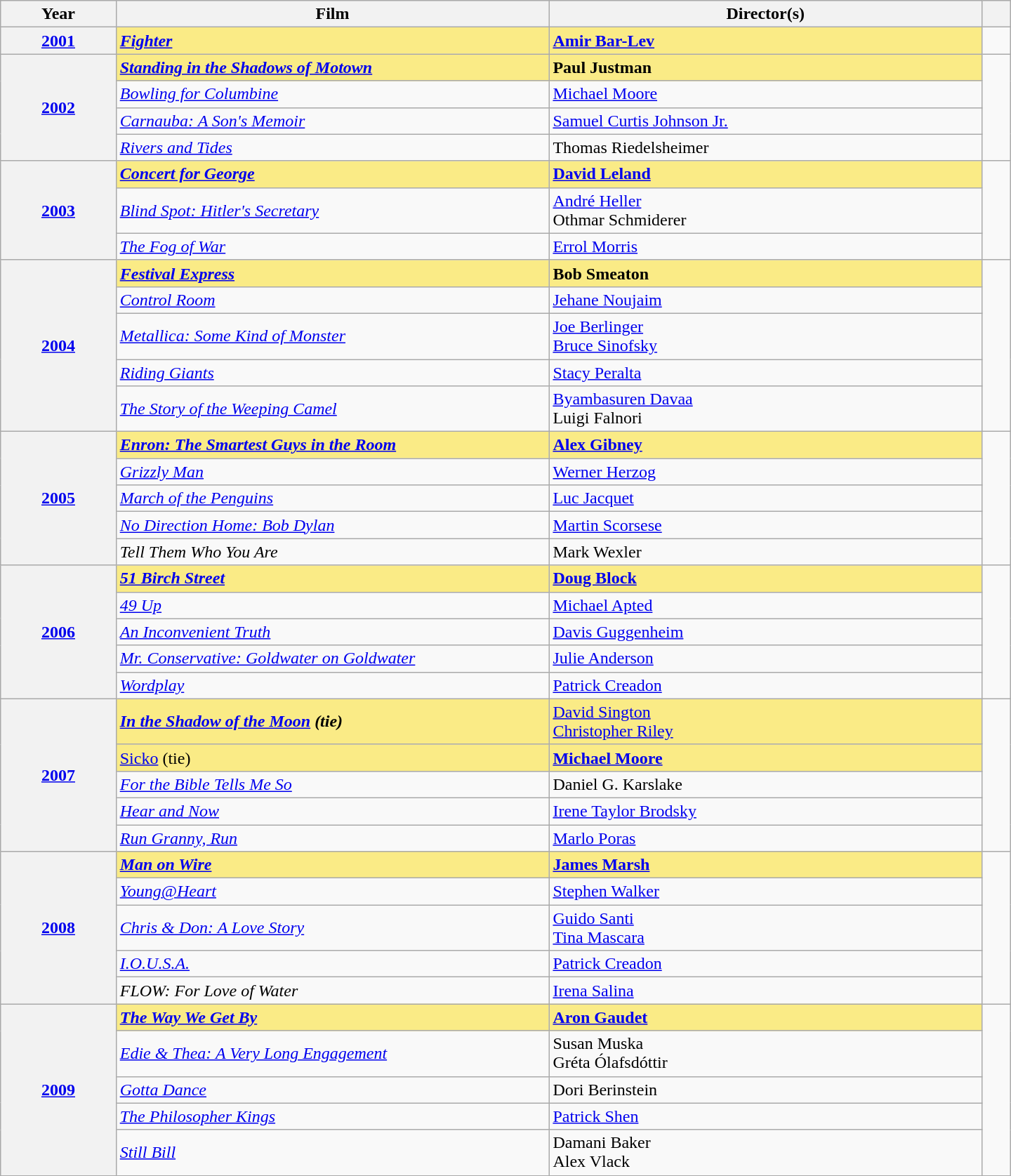<table class="wikitable">
<tr>
<th scope="col" style="width:8%;">Year</th>
<th scope="col" style="width:30%;">Film</th>
<th scope="col" style="width:30%;">Director(s)</th>
<th scope="col" style="width:2%;" class="unsortable"></th>
</tr>
<tr>
<th scope="row" rowspan=1 style="text-align:center;"><a href='#'>2001</a><br></th>
<td style="background:#FAEB86;"><strong><em><a href='#'>Fighter</a></em></strong></td>
<td style="background:#FAEB86;"><strong><a href='#'>Amir Bar-Lev</a></strong></td>
<td rowspan="1"></td>
</tr>
<tr>
<th scope="row" rowspan=4 style="text-align:center;"><a href='#'>2002</a><br></th>
<td style="background:#FAEB86;"><strong><em><a href='#'>Standing in the Shadows of Motown</a></em></strong></td>
<td style="background:#FAEB86;"><strong>Paul Justman</strong></td>
<td rowspan="4"></td>
</tr>
<tr>
<td><em><a href='#'>Bowling for Columbine</a></em></td>
<td><a href='#'>Michael Moore</a></td>
</tr>
<tr>
<td><em><a href='#'>Carnauba: A Son's Memoir</a></em></td>
<td><a href='#'>Samuel Curtis Johnson Jr.</a></td>
</tr>
<tr>
<td><em><a href='#'>Rivers and Tides</a></em></td>
<td>Thomas Riedelsheimer</td>
</tr>
<tr>
<th scope="row" rowspan=3 style="text-align:center;"><a href='#'>2003</a><br></th>
<td style="background:#FAEB86;"><strong><em><a href='#'>Concert for George</a></em></strong></td>
<td style="background:#FAEB86;"><strong><a href='#'>David Leland</a></strong></td>
<td rowspan="3"></td>
</tr>
<tr>
<td><em><a href='#'>Blind Spot: Hitler's Secretary</a></em></td>
<td><a href='#'>André Heller</a> <br> Othmar Schmiderer</td>
</tr>
<tr>
<td><em><a href='#'>The Fog of War</a></em></td>
<td><a href='#'>Errol Morris</a></td>
</tr>
<tr>
<th scope="row" rowspan=5 style="text-align:center;"><a href='#'>2004</a><br></th>
<td style="background:#FAEB86;"><strong><em><a href='#'>Festival Express</a></em></strong></td>
<td style="background:#FAEB86;"><strong>Bob Smeaton</strong></td>
<td rowspan="5"></td>
</tr>
<tr>
<td><em><a href='#'>Control Room</a></em></td>
<td><a href='#'>Jehane Noujaim</a></td>
</tr>
<tr>
<td><em><a href='#'>Metallica: Some Kind of Monster</a></em></td>
<td><a href='#'>Joe Berlinger</a> <br> <a href='#'>Bruce Sinofsky</a></td>
</tr>
<tr>
<td><em><a href='#'>Riding Giants</a></em></td>
<td><a href='#'>Stacy Peralta</a></td>
</tr>
<tr>
<td><em><a href='#'>The Story of the Weeping Camel</a></em></td>
<td><a href='#'>Byambasuren Davaa</a> <br> Luigi Falnori</td>
</tr>
<tr>
<th scope="row" rowspan=5 style="text-align:center;"><a href='#'>2005</a><br></th>
<td style="background:#FAEB86;"><strong><em><a href='#'>Enron: The Smartest Guys in the Room</a></em></strong></td>
<td style="background:#FAEB86;"><strong><a href='#'>Alex Gibney</a></strong></td>
<td rowspan="5"></td>
</tr>
<tr>
<td><em><a href='#'>Grizzly Man</a></em></td>
<td><a href='#'>Werner Herzog</a></td>
</tr>
<tr>
<td><em><a href='#'>March of the Penguins</a></em></td>
<td><a href='#'>Luc Jacquet</a></td>
</tr>
<tr>
<td><em><a href='#'>No Direction Home: Bob Dylan</a></em></td>
<td><a href='#'>Martin Scorsese</a></td>
</tr>
<tr>
<td><em>Tell Them Who You Are</em></td>
<td>Mark Wexler</td>
</tr>
<tr>
<th scope="row" rowspan=5 style="text-align:center;"><a href='#'>2006</a><br></th>
<td style="background:#FAEB86;"><strong><em><a href='#'>51 Birch Street</a></em></strong></td>
<td style="background:#FAEB86;"><strong><a href='#'>Doug Block</a></strong></td>
<td rowspan="5"></td>
</tr>
<tr>
<td><em><a href='#'>49 Up</a></em></td>
<td><a href='#'>Michael Apted</a></td>
</tr>
<tr>
<td><em><a href='#'>An Inconvenient Truth</a></em></td>
<td><a href='#'>Davis Guggenheim</a></td>
</tr>
<tr>
<td><em><a href='#'>Mr. Conservative: Goldwater on Goldwater</a></em></td>
<td><a href='#'>Julie Anderson</a></td>
</tr>
<tr>
<td><em><a href='#'>Wordplay</a></em></td>
<td><a href='#'>Patrick Creadon</a></td>
</tr>
<tr>
<th scope="row" rowspan=5 style="text-align:center;"><a href='#'>2007</a><br></th>
<td style="background:#FAEB86;"><strong><em><a href='#'>In the Shadow of the Moon</a><em> (tie)<strong></td>
<td style="background:#FAEB86;"></strong><a href='#'>David Sington</a> <br> <a href='#'>Christopher Riley</a><strong></td>
<td rowspan="5"></td>
</tr>
<tr>
<td style="background:#FAEB86;"></em></strong><a href='#'>Sicko</a></em> (tie)</strong></td>
<td style="background:#FAEB86;"><strong><a href='#'>Michael Moore</a></strong></td>
</tr>
<tr>
<td><em><a href='#'>For the Bible Tells Me So</a></em></td>
<td>Daniel G. Karslake</td>
</tr>
<tr>
<td><em><a href='#'>Hear and Now</a></em></td>
<td><a href='#'>Irene Taylor Brodsky</a></td>
</tr>
<tr>
<td><em><a href='#'>Run Granny, Run</a></em></td>
<td><a href='#'>Marlo Poras</a></td>
</tr>
<tr>
<th scope="row" rowspan=5 style="text-align:center;"><a href='#'>2008</a><br></th>
<td style="background:#FAEB86;"><strong><em><a href='#'>Man on Wire</a></em></strong></td>
<td style="background:#FAEB86;"><strong><a href='#'>James Marsh</a></strong></td>
<td rowspan="5"></td>
</tr>
<tr>
<td><em><a href='#'>Young@Heart</a></em></td>
<td><a href='#'>Stephen Walker</a></td>
</tr>
<tr>
<td><em><a href='#'>Chris & Don: A Love Story</a></em></td>
<td><a href='#'>Guido Santi</a> <br> <a href='#'>Tina Mascara</a></td>
</tr>
<tr>
<td><em><a href='#'>I.O.U.S.A.</a></em></td>
<td><a href='#'>Patrick Creadon</a></td>
</tr>
<tr>
<td><em>FLOW: For Love of Water</em></td>
<td><a href='#'>Irena Salina</a></td>
</tr>
<tr>
<th scope="row" rowspan=5 style="text-align:center;"><a href='#'>2009</a><br></th>
<td style="background:#FAEB86;"><strong><em><a href='#'>The Way We Get By</a></em></strong></td>
<td style="background:#FAEB86;"><strong><a href='#'>Aron Gaudet</a></strong></td>
<td rowspan="5"></td>
</tr>
<tr>
<td><em><a href='#'>Edie & Thea: A Very Long Engagement</a></em></td>
<td>Susan Muska <br> Gréta Ólafsdóttir</td>
</tr>
<tr>
<td><em><a href='#'>Gotta Dance</a></em></td>
<td>Dori Berinstein</td>
</tr>
<tr>
<td><em><a href='#'>The Philosopher Kings</a></em></td>
<td><a href='#'>Patrick Shen</a></td>
</tr>
<tr>
<td><em><a href='#'>Still Bill</a></em></td>
<td>Damani Baker <br> Alex Vlack</td>
</tr>
</table>
